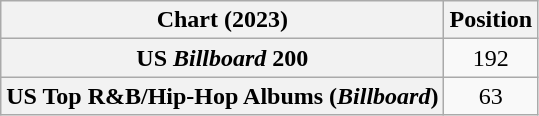<table class="wikitable sortable plainrowheaders" style="text-align:center">
<tr>
<th scope="col">Chart (2023)</th>
<th scope="col">Position</th>
</tr>
<tr>
<th scope="row">US <em>Billboard</em> 200</th>
<td>192</td>
</tr>
<tr>
<th scope="row">US Top R&B/Hip-Hop Albums (<em>Billboard</em>)</th>
<td>63</td>
</tr>
</table>
